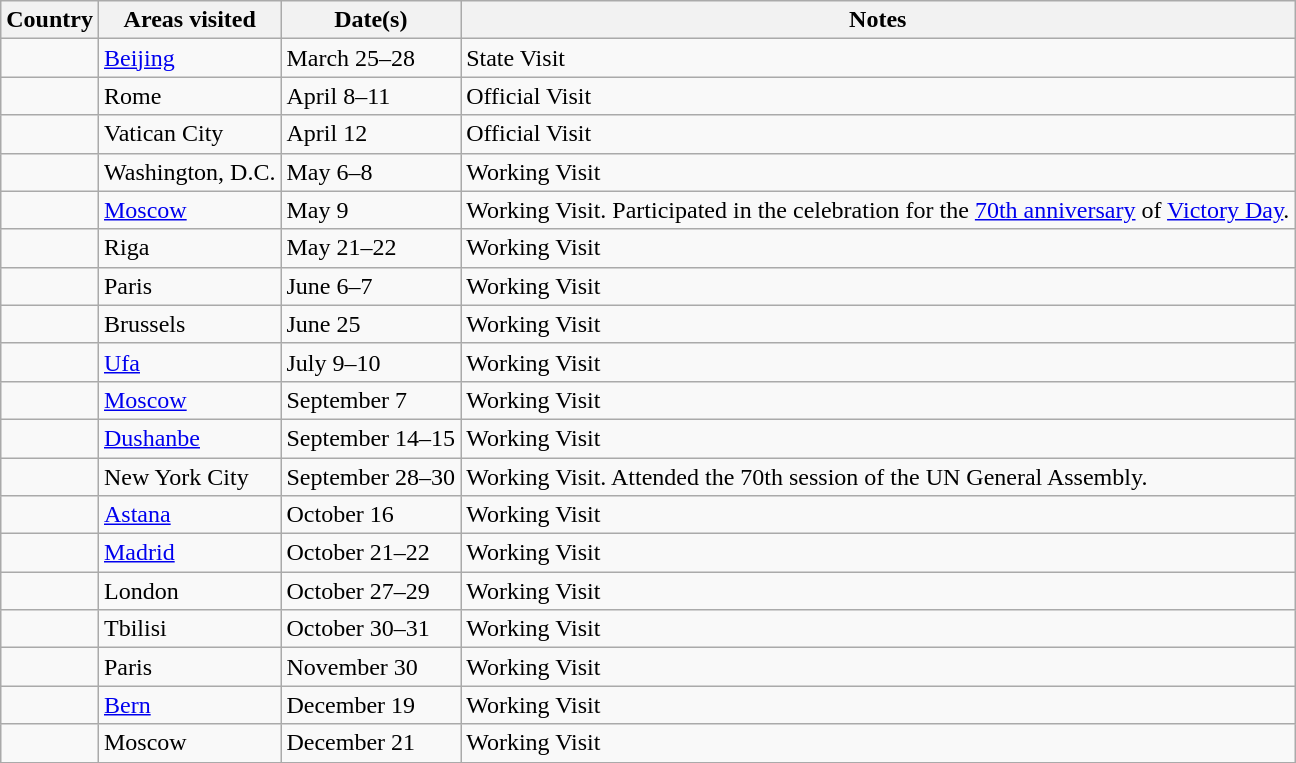<table class="wikitable">
<tr>
<th>Country</th>
<th>Areas visited</th>
<th>Date(s)</th>
<th>Notes</th>
</tr>
<tr>
<td></td>
<td><a href='#'>Beijing</a></td>
<td>March 25–28</td>
<td>State Visit</td>
</tr>
<tr>
<td></td>
<td>Rome</td>
<td>April 8–11</td>
<td>Official Visit</td>
</tr>
<tr>
<td></td>
<td>Vatican City</td>
<td>April 12</td>
<td>Official Visit</td>
</tr>
<tr>
<td></td>
<td>Washington, D.C.</td>
<td>May 6–8</td>
<td>Working Visit</td>
</tr>
<tr>
<td></td>
<td><a href='#'>Moscow</a></td>
<td>May 9</td>
<td>Working Visit. Participated in the celebration for the <a href='#'>70th anniversary</a> of <a href='#'>Victory Day</a>.</td>
</tr>
<tr>
<td></td>
<td>Riga</td>
<td>May 21–22</td>
<td>Working Visit</td>
</tr>
<tr>
<td></td>
<td>Paris</td>
<td>June 6–7</td>
<td>Working Visit</td>
</tr>
<tr>
<td></td>
<td>Brussels</td>
<td>June 25</td>
<td>Working Visit</td>
</tr>
<tr>
<td></td>
<td><a href='#'>Ufa</a></td>
<td>July 9–10</td>
<td>Working Visit</td>
</tr>
<tr>
<td></td>
<td><a href='#'>Moscow</a></td>
<td>September 7</td>
<td>Working Visit</td>
</tr>
<tr>
<td></td>
<td><a href='#'>Dushanbe</a></td>
<td>September 14–15</td>
<td>Working Visit</td>
</tr>
<tr>
<td></td>
<td>New York City</td>
<td>September 28–30</td>
<td>Working Visit. Attended the 70th session of the UN General Assembly.</td>
</tr>
<tr>
<td></td>
<td><a href='#'>Astana</a></td>
<td>October 16</td>
<td>Working Visit</td>
</tr>
<tr>
<td></td>
<td><a href='#'>Madrid</a></td>
<td>October 21–22</td>
<td>Working Visit</td>
</tr>
<tr>
<td></td>
<td>London</td>
<td>October 27–29</td>
<td>Working Visit</td>
</tr>
<tr>
<td></td>
<td>Tbilisi</td>
<td>October 30–31</td>
<td>Working Visit</td>
</tr>
<tr>
<td></td>
<td>Paris</td>
<td>November 30</td>
<td>Working Visit</td>
</tr>
<tr>
<td></td>
<td><a href='#'>Bern</a></td>
<td>December 19</td>
<td>Working Visit</td>
</tr>
<tr>
<td></td>
<td>Moscow</td>
<td>December 21</td>
<td>Working Visit</td>
</tr>
</table>
